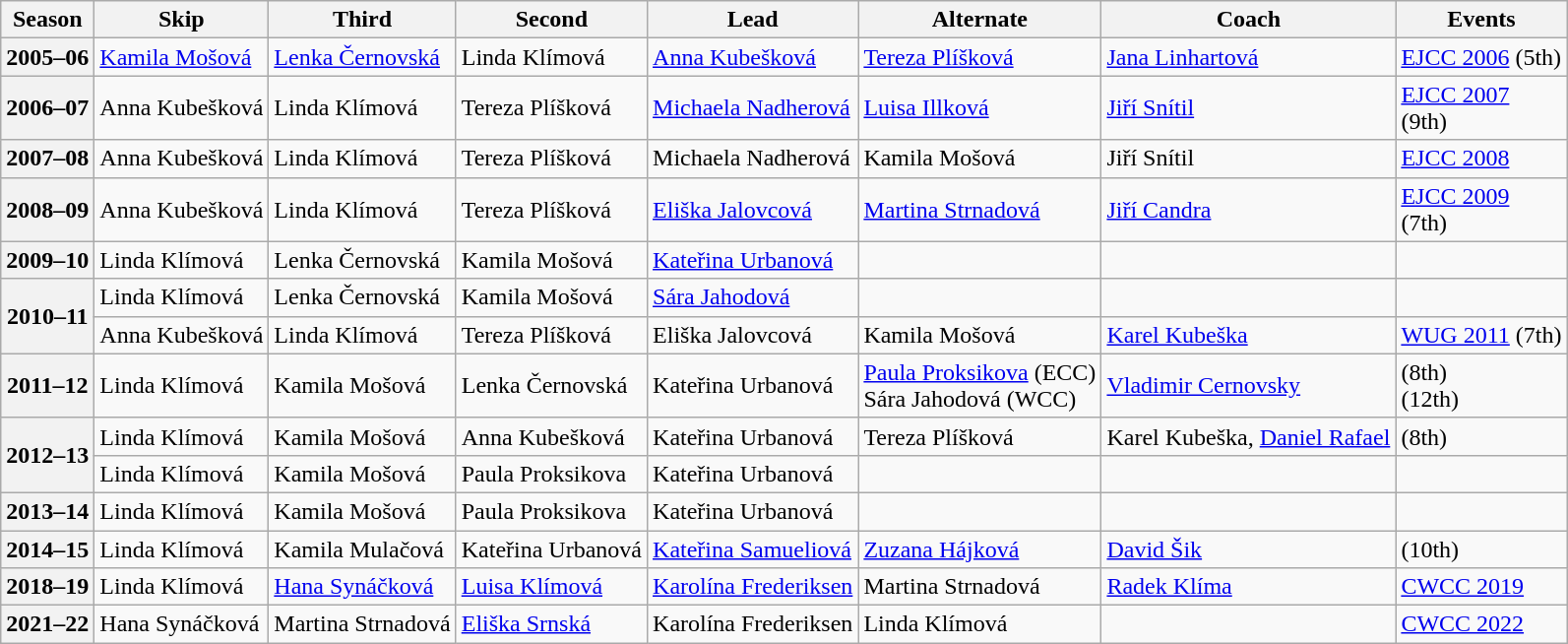<table class="wikitable">
<tr>
<th scope="col">Season</th>
<th scope="col">Skip</th>
<th scope="col">Third</th>
<th scope="col">Second</th>
<th scope="col">Lead</th>
<th scope="col">Alternate</th>
<th scope="col">Coach</th>
<th scope="col">Events</th>
</tr>
<tr>
<th scope="row">2005–06</th>
<td><a href='#'>Kamila Mošová</a></td>
<td><a href='#'>Lenka Černovská</a></td>
<td>Linda Klímová</td>
<td><a href='#'>Anna Kubešková</a></td>
<td><a href='#'>Tereza Plíšková</a></td>
<td><a href='#'>Jana Linhartová</a></td>
<td><a href='#'>EJCC 2006</a> (5th)</td>
</tr>
<tr>
<th scope="row">2006–07</th>
<td>Anna Kubešková</td>
<td>Linda Klímová</td>
<td>Tereza Plíšková</td>
<td><a href='#'>Michaela Nadherová</a></td>
<td><a href='#'>Luisa Illková</a></td>
<td><a href='#'>Jiří Snítil</a></td>
<td><a href='#'>EJCC 2007</a> <br> (9th)</td>
</tr>
<tr>
<th scope="row">2007–08</th>
<td>Anna Kubešková</td>
<td>Linda Klímová</td>
<td>Tereza Plíšková</td>
<td>Michaela Nadherová</td>
<td>Kamila Mošová</td>
<td>Jiří Snítil</td>
<td><a href='#'>EJCC 2008</a> </td>
</tr>
<tr>
<th scope="row">2008–09</th>
<td>Anna Kubešková</td>
<td>Linda Klímová</td>
<td>Tereza Plíšková</td>
<td><a href='#'>Eliška Jalovcová</a></td>
<td><a href='#'>Martina Strnadová</a></td>
<td><a href='#'>Jiří Candra</a></td>
<td><a href='#'>EJCC 2009</a> <br> (7th)</td>
</tr>
<tr>
<th scope="row">2009–10</th>
<td>Linda Klímová</td>
<td>Lenka Černovská</td>
<td>Kamila Mošová</td>
<td><a href='#'>Kateřina Urbanová</a></td>
<td></td>
<td></td>
<td></td>
</tr>
<tr>
<th scope="row" rowspan=2>2010–11</th>
<td>Linda Klímová</td>
<td>Lenka Černovská</td>
<td>Kamila Mošová</td>
<td><a href='#'>Sára Jahodová</a></td>
<td></td>
<td></td>
<td></td>
</tr>
<tr>
<td>Anna Kubešková</td>
<td>Linda Klímová</td>
<td>Tereza Plíšková</td>
<td>Eliška Jalovcová</td>
<td>Kamila Mošová</td>
<td><a href='#'>Karel Kubeška</a></td>
<td><a href='#'>WUG 2011</a> (7th)</td>
</tr>
<tr>
<th scope="row">2011–12</th>
<td>Linda Klímová</td>
<td>Kamila Mošová</td>
<td>Lenka Černovská</td>
<td>Kateřina Urbanová</td>
<td><a href='#'>Paula Proksikova</a> (ECC)<br>Sára Jahodová (WCC)</td>
<td><a href='#'>Vladimir Cernovsky</a></td>
<td> (8th)<br> (12th)</td>
</tr>
<tr>
<th scope="row" rowspan=2>2012–13</th>
<td>Linda Klímová</td>
<td>Kamila Mošová</td>
<td>Anna Kubešková</td>
<td>Kateřina Urbanová</td>
<td>Tereza Plíšková</td>
<td>Karel Kubeška, <a href='#'>Daniel Rafael</a></td>
<td> (8th)</td>
</tr>
<tr>
<td>Linda Klímová</td>
<td>Kamila Mošová</td>
<td>Paula Proksikova</td>
<td>Kateřina Urbanová</td>
<td></td>
<td></td>
<td></td>
</tr>
<tr>
<th scope="row">2013–14</th>
<td>Linda Klímová</td>
<td>Kamila Mošová</td>
<td>Paula Proksikova</td>
<td>Kateřina Urbanová</td>
<td></td>
<td></td>
<td></td>
</tr>
<tr>
<th scope="row">2014–15</th>
<td>Linda Klímová</td>
<td>Kamila Mulačová</td>
<td>Kateřina Urbanová</td>
<td><a href='#'>Kateřina Samueliová</a></td>
<td><a href='#'>Zuzana Hájková</a></td>
<td><a href='#'>David Šik</a></td>
<td> (10th)</td>
</tr>
<tr>
<th scope="row">2018–19</th>
<td>Linda Klímová</td>
<td><a href='#'>Hana Synáčková</a></td>
<td><a href='#'>Luisa Klímová</a></td>
<td><a href='#'>Karolína Frederiksen</a></td>
<td>Martina Strnadová</td>
<td><a href='#'>Radek Klíma</a></td>
<td><a href='#'>CWCC 2019</a> </td>
</tr>
<tr>
<th scope="row">2021–22</th>
<td>Hana Synáčková</td>
<td>Martina Strnadová</td>
<td><a href='#'>Eliška Srnská</a></td>
<td>Karolína Frederiksen</td>
<td>Linda Klímová</td>
<td></td>
<td><a href='#'>CWCC 2022</a> </td>
</tr>
</table>
